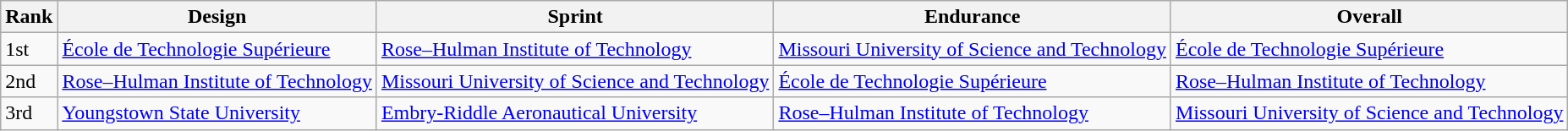<table class="wikitable mw-collapsible">
<tr>
<th>Rank</th>
<th>Design</th>
<th>Sprint</th>
<th>Endurance</th>
<th>Overall</th>
</tr>
<tr>
<td>1st</td>
<td><a href='#'>École de Technologie Supérieure</a></td>
<td><a href='#'>Rose–Hulman Institute of Technology</a></td>
<td><a href='#'>Missouri University of Science and Technology</a></td>
<td><a href='#'>École de Technologie Supérieure</a></td>
</tr>
<tr>
<td>2nd</td>
<td><a href='#'>Rose–Hulman Institute of Technology</a></td>
<td><a href='#'>Missouri University of Science and Technology</a></td>
<td><a href='#'>École de Technologie Supérieure</a></td>
<td><a href='#'>Rose–Hulman Institute of Technology</a></td>
</tr>
<tr>
<td>3rd</td>
<td><a href='#'>Youngstown State University</a></td>
<td><a href='#'>Embry-Riddle Aeronautical University</a></td>
<td><a href='#'>Rose–Hulman Institute of Technology</a></td>
<td><a href='#'>Missouri University of Science and Technology</a></td>
</tr>
</table>
